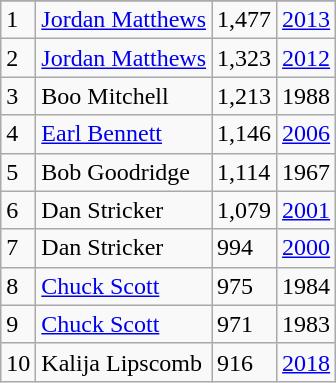<table class="wikitable">
<tr>
</tr>
<tr>
<td>1</td>
<td><a href='#'>Jordan Matthews</a></td>
<td>1,477</td>
<td><a href='#'>2013</a></td>
</tr>
<tr>
<td>2</td>
<td><a href='#'>Jordan Matthews</a></td>
<td>1,323</td>
<td><a href='#'>2012</a></td>
</tr>
<tr>
<td>3</td>
<td>Boo Mitchell</td>
<td>1,213</td>
<td>1988</td>
</tr>
<tr>
<td>4</td>
<td><a href='#'>Earl Bennett</a></td>
<td>1,146</td>
<td><a href='#'>2006</a></td>
</tr>
<tr>
<td>5</td>
<td>Bob Goodridge</td>
<td>1,114</td>
<td>1967</td>
</tr>
<tr>
<td>6</td>
<td>Dan Stricker</td>
<td>1,079</td>
<td><a href='#'>2001</a></td>
</tr>
<tr>
<td>7</td>
<td>Dan Stricker</td>
<td>994</td>
<td><a href='#'>2000</a></td>
</tr>
<tr>
<td>8</td>
<td><a href='#'>Chuck Scott</a></td>
<td>975</td>
<td>1984</td>
</tr>
<tr>
<td>9</td>
<td><a href='#'>Chuck Scott</a></td>
<td>971</td>
<td>1983</td>
</tr>
<tr>
<td>10</td>
<td>Kalija Lipscomb</td>
<td>916</td>
<td><a href='#'>2018</a></td>
</tr>
</table>
